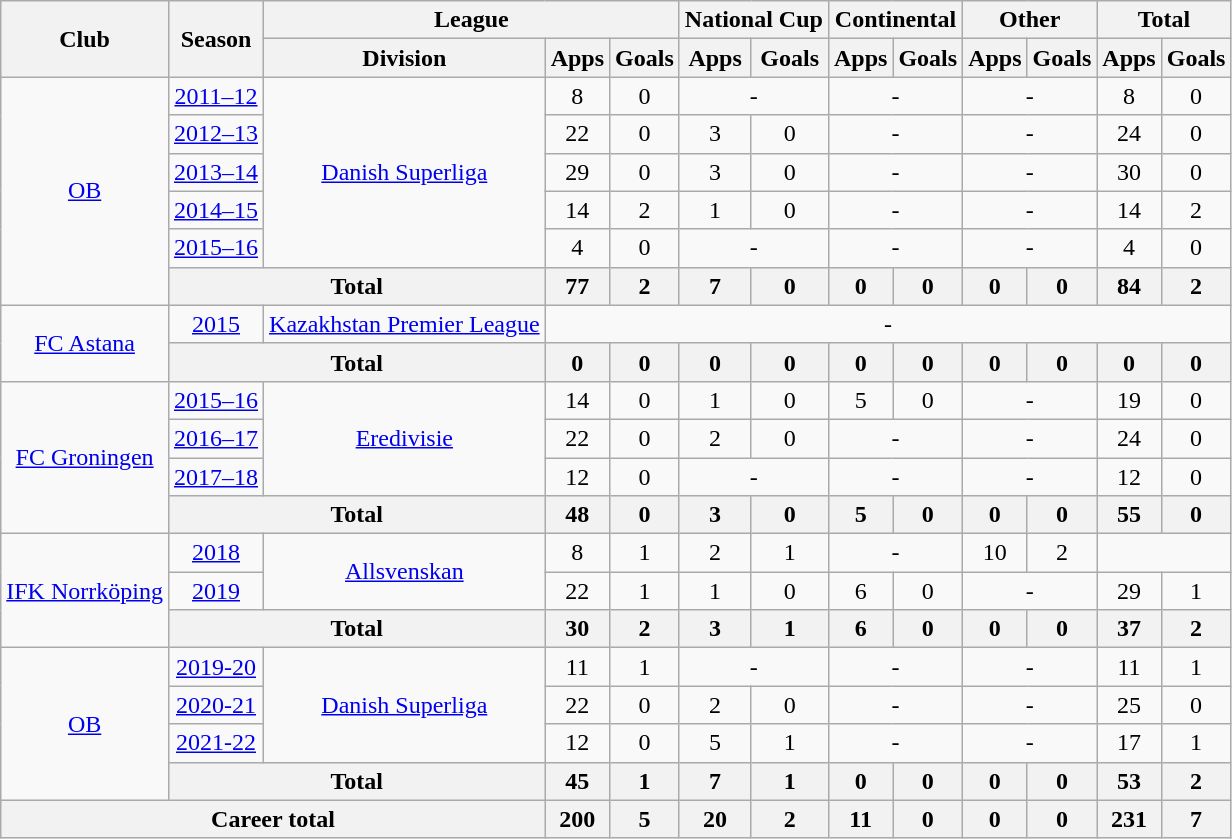<table class="wikitable" style="text-align: center;">
<tr>
<th rowspan="2">Club</th>
<th rowspan="2">Season</th>
<th colspan="3">League</th>
<th colspan="2">National Cup</th>
<th colspan="2">Continental</th>
<th colspan="2">Other</th>
<th colspan="2">Total</th>
</tr>
<tr>
<th>Division</th>
<th>Apps</th>
<th>Goals</th>
<th>Apps</th>
<th>Goals</th>
<th>Apps</th>
<th>Goals</th>
<th>Apps</th>
<th>Goals</th>
<th>Apps</th>
<th>Goals</th>
</tr>
<tr>
<td rowspan="6"><a href='#'>OB</a></td>
<td><a href='#'>2011–12</a></td>
<td rowspan="5"><a href='#'>Danish Superliga</a></td>
<td>8</td>
<td>0</td>
<td colspan="2">-</td>
<td colspan="2">-</td>
<td colspan="2">-</td>
<td>8</td>
<td>0</td>
</tr>
<tr>
<td><a href='#'>2012–13</a></td>
<td>22</td>
<td>0</td>
<td>3</td>
<td>0</td>
<td colspan="2">-</td>
<td colspan="2">-</td>
<td>24</td>
<td>0</td>
</tr>
<tr>
<td><a href='#'>2013–14</a></td>
<td>29</td>
<td>0</td>
<td>3</td>
<td>0</td>
<td colspan="2">-</td>
<td colspan="2">-</td>
<td>30</td>
<td>0</td>
</tr>
<tr>
<td><a href='#'>2014–15</a></td>
<td>14</td>
<td>2</td>
<td>1</td>
<td>0</td>
<td colspan="2">-</td>
<td colspan="2">-</td>
<td>14</td>
<td>2</td>
</tr>
<tr>
<td><a href='#'>2015–16</a></td>
<td>4</td>
<td>0</td>
<td colspan="2">-</td>
<td colspan="2">-</td>
<td colspan="2">-</td>
<td>4</td>
<td>0</td>
</tr>
<tr>
<th colspan="2">Total</th>
<th>77</th>
<th>2</th>
<th>7</th>
<th>0</th>
<th>0</th>
<th>0</th>
<th>0</th>
<th>0</th>
<th>84</th>
<th>2</th>
</tr>
<tr>
<td rowspan="2"><a href='#'>FC Astana</a></td>
<td><a href='#'>2015</a></td>
<td><a href='#'>Kazakhstan Premier League</a></td>
<td colspan="10">-</td>
</tr>
<tr>
<th colspan="2">Total</th>
<th>0</th>
<th>0</th>
<th>0</th>
<th>0</th>
<th>0</th>
<th>0</th>
<th>0</th>
<th>0</th>
<th>0</th>
<th>0</th>
</tr>
<tr>
<td rowspan="4"><a href='#'>FC Groningen</a></td>
<td><a href='#'>2015–16</a></td>
<td rowspan="3"><a href='#'>Eredivisie</a></td>
<td>14</td>
<td>0</td>
<td>1</td>
<td>0</td>
<td>5</td>
<td>0</td>
<td colspan="2">-</td>
<td>19</td>
<td>0</td>
</tr>
<tr>
<td><a href='#'>2016–17</a></td>
<td>22</td>
<td>0</td>
<td>2</td>
<td>0</td>
<td colspan="2">-</td>
<td colspan="2">-</td>
<td>24</td>
<td>0</td>
</tr>
<tr>
<td><a href='#'>2017–18</a></td>
<td>12</td>
<td>0</td>
<td colspan="2">-</td>
<td colspan="2">-</td>
<td colspan="2">-</td>
<td>12</td>
<td>0</td>
</tr>
<tr>
<th colspan="2">Total</th>
<th>48</th>
<th>0</th>
<th>3</th>
<th>0</th>
<th>5</th>
<th>0</th>
<th>0</th>
<th>0</th>
<th>55</th>
<th>0</th>
</tr>
<tr>
<td rowspan="3"><a href='#'>IFK Norrköping</a></td>
<td><a href='#'>2018</a></td>
<td rowspan="2"><a href='#'>Allsvenskan</a></td>
<td>8</td>
<td>1</td>
<td>2</td>
<td>1</td>
<td colspan="2">-</td>
<td>10</td>
<td>2</td>
</tr>
<tr>
<td><a href='#'>2019</a></td>
<td>22</td>
<td>1</td>
<td>1</td>
<td>0</td>
<td>6</td>
<td>0</td>
<td colspan="2">-</td>
<td>29</td>
<td>1</td>
</tr>
<tr>
<th colspan="2">Total</th>
<th>30</th>
<th>2</th>
<th>3</th>
<th>1</th>
<th>6</th>
<th>0</th>
<th>0</th>
<th>0</th>
<th>37</th>
<th>2</th>
</tr>
<tr>
<td rowspan="4"><a href='#'>OB</a></td>
<td><a href='#'>2019-20</a></td>
<td rowspan="3"><a href='#'>Danish Superliga</a></td>
<td>11</td>
<td>1</td>
<td colspan="2">-</td>
<td colspan="2">-</td>
<td colspan="2">-</td>
<td>11</td>
<td>1</td>
</tr>
<tr>
<td><a href='#'>2020-21</a></td>
<td>22</td>
<td>0</td>
<td>2</td>
<td>0</td>
<td colspan="2">-</td>
<td colspan="2">-</td>
<td>25</td>
<td>0</td>
</tr>
<tr>
<td><a href='#'>2021-22</a></td>
<td>12</td>
<td>0</td>
<td>5</td>
<td>1</td>
<td colspan="2">-</td>
<td colspan="2">-</td>
<td>17</td>
<td>1</td>
</tr>
<tr>
<th colspan="2">Total</th>
<th>45</th>
<th>1</th>
<th>7</th>
<th>1</th>
<th>0</th>
<th>0</th>
<th>0</th>
<th>0</th>
<th>53</th>
<th>2</th>
</tr>
<tr>
<th colspan="3">Career total</th>
<th>200</th>
<th>5</th>
<th>20</th>
<th>2</th>
<th>11</th>
<th>0</th>
<th>0</th>
<th>0</th>
<th>231</th>
<th>7</th>
</tr>
</table>
